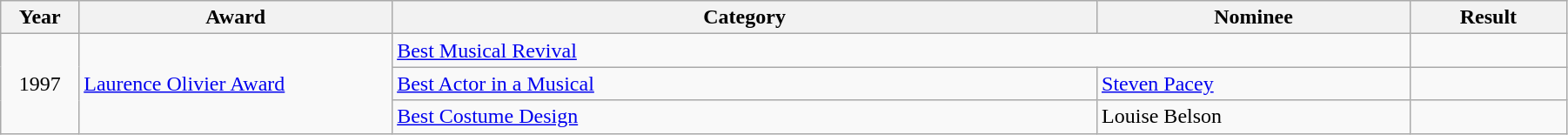<table class="wikitable" width="95%">
<tr>
<th width="5%">Year</th>
<th width="20%">Award</th>
<th width="45%">Category</th>
<th width="20%">Nominee</th>
<th width="10%">Result</th>
</tr>
<tr>
<td rowspan="3" align="center">1997</td>
<td rowspan="3"><a href='#'>Laurence Olivier Award</a></td>
<td colspan="2"><a href='#'>Best Musical Revival</a></td>
<td></td>
</tr>
<tr>
<td><a href='#'>Best Actor in a Musical</a></td>
<td><a href='#'>Steven Pacey</a></td>
<td></td>
</tr>
<tr>
<td><a href='#'>Best Costume Design</a></td>
<td>Louise Belson</td>
<td></td>
</tr>
</table>
